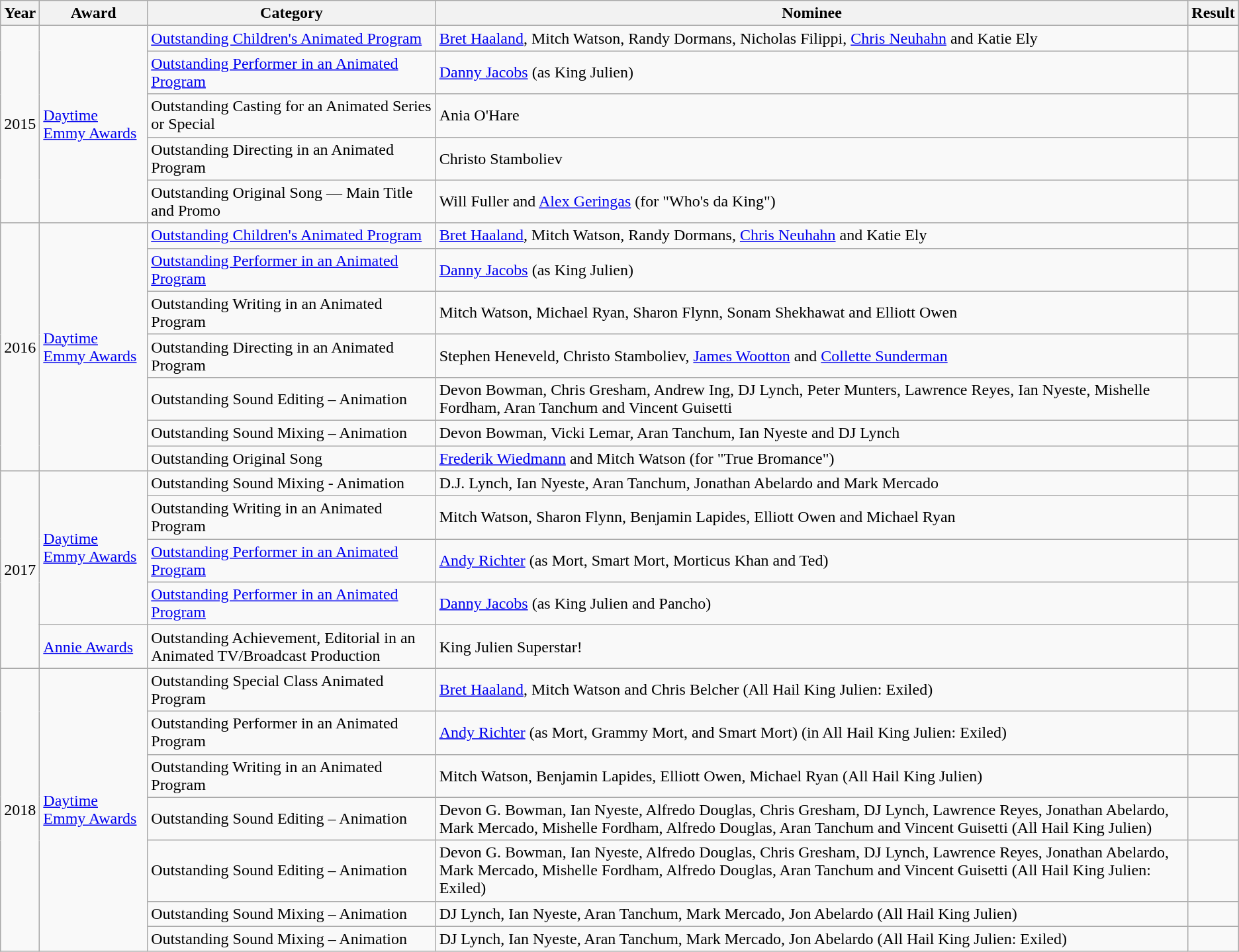<table class=wikitable>
<tr>
<th>Year</th>
<th>Award</th>
<th>Category</th>
<th>Nominee</th>
<th>Result</th>
</tr>
<tr>
<td rowspan="5">2015</td>
<td rowspan="5"><a href='#'>Daytime Emmy Awards</a></td>
<td><a href='#'>Outstanding Children's Animated Program</a></td>
<td><a href='#'>Bret Haaland</a>, Mitch Watson, Randy Dormans, Nicholas Filippi, <a href='#'>Chris Neuhahn</a> and Katie Ely</td>
<td></td>
</tr>
<tr>
<td><a href='#'>Outstanding Performer in an Animated Program</a></td>
<td><a href='#'>Danny Jacobs</a> (as King Julien)</td>
<td></td>
</tr>
<tr>
<td>Outstanding Casting for an Animated Series or Special</td>
<td>Ania O'Hare</td>
<td></td>
</tr>
<tr>
<td>Outstanding Directing in an Animated Program</td>
<td>Christo Stamboliev</td>
<td></td>
</tr>
<tr>
<td>Outstanding Original Song — Main Title and Promo</td>
<td>Will Fuller and <a href='#'>Alex Geringas</a> (for "Who's da King")</td>
<td></td>
</tr>
<tr>
<td rowspan="7">2016</td>
<td rowspan="7"><a href='#'>Daytime Emmy Awards</a></td>
<td><a href='#'>Outstanding Children's Animated Program</a></td>
<td><a href='#'>Bret Haaland</a>, Mitch Watson, Randy Dormans, <a href='#'>Chris Neuhahn</a> and Katie Ely</td>
<td></td>
</tr>
<tr>
<td><a href='#'>Outstanding Performer in an Animated Program</a></td>
<td><a href='#'>Danny Jacobs</a> (as King Julien)</td>
<td></td>
</tr>
<tr>
<td>Outstanding Writing in an Animated Program</td>
<td>Mitch Watson, Michael	Ryan, Sharon Flynn, Sonam Shekhawat and Elliott Owen</td>
<td></td>
</tr>
<tr>
<td>Outstanding Directing in an Animated Program</td>
<td>Stephen Heneveld, Christo Stamboliev, <a href='#'>James Wootton</a> and <a href='#'>Collette Sunderman</a></td>
<td></td>
</tr>
<tr>
<td>Outstanding Sound Editing – Animation</td>
<td>Devon Bowman, Chris Gresham, Andrew Ing, DJ Lynch, Peter Munters, Lawrence Reyes, Ian Nyeste, Mishelle Fordham, Aran Tanchum and Vincent Guisetti</td>
<td></td>
</tr>
<tr>
<td>Outstanding Sound Mixing – Animation</td>
<td>Devon Bowman, Vicki Lemar, Aran Tanchum, Ian Nyeste and DJ Lynch</td>
<td></td>
</tr>
<tr>
<td>Outstanding Original Song</td>
<td><a href='#'>Frederik Wiedmann</a> and Mitch Watson (for "True Bromance")</td>
<td></td>
</tr>
<tr>
<td rowspan="5">2017</td>
<td rowspan="4"><a href='#'>Daytime Emmy Awards</a></td>
<td>Outstanding Sound Mixing - Animation</td>
<td>D.J. Lynch, Ian Nyeste, Aran Tanchum, Jonathan Abelardo and Mark Mercado</td>
<td></td>
</tr>
<tr>
<td>Outstanding Writing in an Animated Program</td>
<td>Mitch Watson, Sharon Flynn, Benjamin Lapides, Elliott Owen and Michael Ryan</td>
<td></td>
</tr>
<tr>
<td><a href='#'>Outstanding Performer in an Animated Program</a></td>
<td><a href='#'>Andy Richter</a> (as Mort, Smart Mort, Morticus Khan and Ted)</td>
<td></td>
</tr>
<tr>
<td><a href='#'>Outstanding Performer in an Animated Program</a></td>
<td><a href='#'>Danny Jacobs</a> (as King Julien and Pancho)</td>
<td></td>
</tr>
<tr>
<td><a href='#'>Annie Awards</a></td>
<td>Outstanding Achievement, Editorial in an Animated TV/Broadcast Production</td>
<td>King Julien Superstar!</td>
<td></td>
</tr>
<tr>
<td rowspan="7">2018</td>
<td rowspan="7"><a href='#'>Daytime Emmy Awards</a></td>
<td>Outstanding Special Class Animated Program</td>
<td><a href='#'>Bret Haaland</a>, Mitch Watson and Chris Belcher (All Hail King Julien: Exiled)</td>
<td></td>
</tr>
<tr>
<td>Outstanding Performer in an Animated Program</td>
<td><a href='#'>Andy Richter</a> (as Mort, Grammy Mort, and Smart Mort) (in All Hail King Julien: Exiled)</td>
<td></td>
</tr>
<tr>
<td>Outstanding Writing in an Animated Program</td>
<td>Mitch Watson, Benjamin Lapides, Elliott Owen, Michael Ryan (All Hail King Julien)</td>
<td></td>
</tr>
<tr>
<td>Outstanding Sound Editing – Animation</td>
<td>Devon G. Bowman, Ian Nyeste, Alfredo Douglas, Chris Gresham, DJ Lynch, Lawrence Reyes, Jonathan Abelardo, Mark Mercado, Mishelle Fordham, Alfredo Douglas, Aran Tanchum and Vincent Guisetti (All Hail King Julien)</td>
<td></td>
</tr>
<tr>
<td>Outstanding Sound Editing – Animation</td>
<td>Devon G. Bowman, Ian Nyeste, Alfredo Douglas, Chris Gresham, DJ Lynch, Lawrence Reyes, Jonathan Abelardo, Mark Mercado, Mishelle Fordham, Alfredo Douglas, Aran Tanchum and Vincent Guisetti (All Hail King Julien: Exiled)</td>
<td></td>
</tr>
<tr>
<td>Outstanding Sound Mixing – Animation</td>
<td>DJ Lynch, Ian Nyeste, Aran Tanchum, Mark Mercado, Jon Abelardo (All Hail King Julien)</td>
<td></td>
</tr>
<tr>
<td>Outstanding Sound Mixing – Animation</td>
<td>DJ Lynch, Ian Nyeste, Aran Tanchum, Mark Mercado, Jon Abelardo (All Hail King Julien: Exiled)</td>
<td></td>
</tr>
</table>
